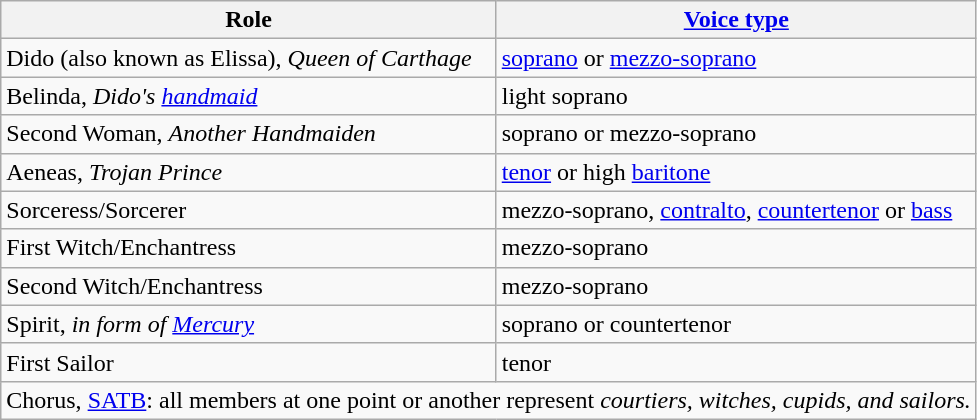<table class="wikitable">
<tr>
<th>Role</th>
<th><a href='#'>Voice type</a></th>
</tr>
<tr>
<td>Dido (also known as Elissa), <em>Queen of Carthage</em></td>
<td><a href='#'>soprano</a> or <a href='#'>mezzo-soprano</a></td>
</tr>
<tr>
<td>Belinda, <em>Dido's <a href='#'>handmaid</a></em></td>
<td>light soprano</td>
</tr>
<tr>
<td>Second Woman, <em>Another Handmaiden</em></td>
<td>soprano or mezzo-soprano</td>
</tr>
<tr>
<td>Aeneas, <em>Trojan Prince</em></td>
<td><a href='#'>tenor</a> or high <a href='#'>baritone</a></td>
</tr>
<tr>
<td>Sorceress/Sorcerer</td>
<td>mezzo-soprano, <a href='#'>contralto</a>, <a href='#'>countertenor</a> or <a href='#'>bass</a></td>
</tr>
<tr>
<td>First Witch/Enchantress</td>
<td>mezzo-soprano</td>
</tr>
<tr>
<td>Second Witch/Enchantress</td>
<td>mezzo-soprano</td>
</tr>
<tr>
<td>Spirit, <em>in form of <a href='#'>Mercury</a></em></td>
<td>soprano or countertenor</td>
</tr>
<tr>
<td>First Sailor</td>
<td>tenor</td>
</tr>
<tr>
<td colspan="3">Chorus, <a href='#'>SATB</a>: all members at one point or another represent <em>courtiers, witches, cupids, and sailors.</em></td>
</tr>
</table>
